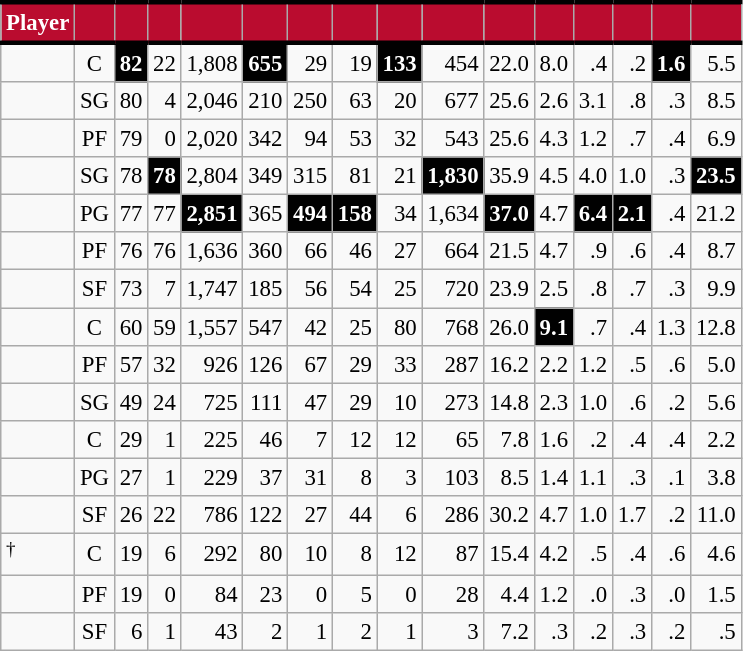<table class="wikitable sortable" style="font-size: 95%; text-align:right;">
<tr>
<th style="background:#BA0C2F; color:#FFFFFF; border-top:#010101 3px solid; border-bottom:#010101 3px solid;">Player</th>
<th style="background:#BA0C2F; color:#FFFFFF; border-top:#010101 3px solid; border-bottom:#010101 3px solid;"></th>
<th style="background:#BA0C2F; color:#FFFFFF; border-top:#010101 3px solid; border-bottom:#010101 3px solid;"></th>
<th style="background:#BA0C2F; color:#FFFFFF; border-top:#010101 3px solid; border-bottom:#010101 3px solid;"></th>
<th style="background:#BA0C2F; color:#FFFFFF; border-top:#010101 3px solid; border-bottom:#010101 3px solid;"></th>
<th style="background:#BA0C2F; color:#FFFFFF; border-top:#010101 3px solid; border-bottom:#010101 3px solid;"></th>
<th style="background:#BA0C2F; color:#FFFFFF; border-top:#010101 3px solid; border-bottom:#010101 3px solid;"></th>
<th style="background:#BA0C2F; color:#FFFFFF; border-top:#010101 3px solid; border-bottom:#010101 3px solid;"></th>
<th style="background:#BA0C2F; color:#FFFFFF; border-top:#010101 3px solid; border-bottom:#010101 3px solid;"></th>
<th style="background:#BA0C2F; color:#FFFFFF; border-top:#010101 3px solid; border-bottom:#010101 3px solid;"></th>
<th style="background:#BA0C2F; color:#FFFFFF; border-top:#010101 3px solid; border-bottom:#010101 3px solid;"></th>
<th style="background:#BA0C2F; color:#FFFFFF; border-top:#010101 3px solid; border-bottom:#010101 3px solid;"></th>
<th style="background:#BA0C2F; color:#FFFFFF; border-top:#010101 3px solid; border-bottom:#010101 3px solid;"></th>
<th style="background:#BA0C2F; color:#FFFFFF; border-top:#010101 3px solid; border-bottom:#010101 3px solid;"></th>
<th style="background:#BA0C2F; color:#FFFFFF; border-top:#010101 3px solid; border-bottom:#010101 3px solid;"></th>
<th style="background:#BA0C2F; color:#FFFFFF; border-top:#010101 3px solid; border-bottom:#010101 3px solid;"></th>
</tr>
<tr>
<td style="text-align:left;"></td>
<td style="text-align:center;">C</td>
<td style="background:#010101; color:#FFFFFF;"><strong>82</strong></td>
<td>22</td>
<td>1,808</td>
<td style="background:#010101; color:#FFFFFF;"><strong>655</strong></td>
<td>29</td>
<td>19</td>
<td style="background:#010101; color:#FFFFFF;"><strong>133</strong></td>
<td>454</td>
<td>22.0</td>
<td>8.0</td>
<td>.4</td>
<td>.2</td>
<td style="background:#010101; color:#FFFFFF;"><strong>1.6</strong></td>
<td>5.5</td>
</tr>
<tr>
<td style="text-align:left;"></td>
<td style="text-align:center;">SG</td>
<td>80</td>
<td>4</td>
<td>2,046</td>
<td>210</td>
<td>250</td>
<td>63</td>
<td>20</td>
<td>677</td>
<td>25.6</td>
<td>2.6</td>
<td>3.1</td>
<td>.8</td>
<td>.3</td>
<td>8.5</td>
</tr>
<tr>
<td style="text-align:left;"></td>
<td style="text-align:center;">PF</td>
<td>79</td>
<td>0</td>
<td>2,020</td>
<td>342</td>
<td>94</td>
<td>53</td>
<td>32</td>
<td>543</td>
<td>25.6</td>
<td>4.3</td>
<td>1.2</td>
<td>.7</td>
<td>.4</td>
<td>6.9</td>
</tr>
<tr>
<td style="text-align:left;"></td>
<td style="text-align:center;">SG</td>
<td>78</td>
<td style="background:#010101; color:#FFFFFF;"><strong>78</strong></td>
<td>2,804</td>
<td>349</td>
<td>315</td>
<td>81</td>
<td>21</td>
<td style="background:#010101; color:#FFFFFF;"><strong>1,830</strong></td>
<td>35.9</td>
<td>4.5</td>
<td>4.0</td>
<td>1.0</td>
<td>.3</td>
<td style="background:#010101; color:#FFFFFF;"><strong>23.5</strong></td>
</tr>
<tr>
<td style="text-align:left;"></td>
<td style="text-align:center;">PG</td>
<td>77</td>
<td>77</td>
<td style="background:#010101; color:#FFFFFF;"><strong>2,851</strong></td>
<td>365</td>
<td style="background:#010101; color:#FFFFFF;"><strong>494</strong></td>
<td style="background:#010101; color:#FFFFFF;"><strong>158</strong></td>
<td>34</td>
<td>1,634</td>
<td style="background:#010101; color:#FFFFFF;"><strong>37.0</strong></td>
<td>4.7</td>
<td style="background:#010101; color:#FFFFFF;"><strong>6.4</strong></td>
<td style="background:#010101; color:#FFFFFF;"><strong>2.1</strong></td>
<td>.4</td>
<td>21.2</td>
</tr>
<tr>
<td style="text-align:left;"></td>
<td style="text-align:center;">PF</td>
<td>76</td>
<td>76</td>
<td>1,636</td>
<td>360</td>
<td>66</td>
<td>46</td>
<td>27</td>
<td>664</td>
<td>21.5</td>
<td>4.7</td>
<td>.9</td>
<td>.6</td>
<td>.4</td>
<td>8.7</td>
</tr>
<tr>
<td style="text-align:left;"></td>
<td style="text-align:center;">SF</td>
<td>73</td>
<td>7</td>
<td>1,747</td>
<td>185</td>
<td>56</td>
<td>54</td>
<td>25</td>
<td>720</td>
<td>23.9</td>
<td>2.5</td>
<td>.8</td>
<td>.7</td>
<td>.3</td>
<td>9.9</td>
</tr>
<tr>
<td style="text-align:left;"></td>
<td style="text-align:center;">C</td>
<td>60</td>
<td>59</td>
<td>1,557</td>
<td>547</td>
<td>42</td>
<td>25</td>
<td>80</td>
<td>768</td>
<td>26.0</td>
<td style="background:#010101; color:#FFFFFF;"><strong>9.1</strong></td>
<td>.7</td>
<td>.4</td>
<td>1.3</td>
<td>12.8</td>
</tr>
<tr>
<td style="text-align:left;"></td>
<td style="text-align:center;">PF</td>
<td>57</td>
<td>32</td>
<td>926</td>
<td>126</td>
<td>67</td>
<td>29</td>
<td>33</td>
<td>287</td>
<td>16.2</td>
<td>2.2</td>
<td>1.2</td>
<td>.5</td>
<td>.6</td>
<td>5.0</td>
</tr>
<tr>
<td style="text-align:left;"></td>
<td style="text-align:center;">SG</td>
<td>49</td>
<td>24</td>
<td>725</td>
<td>111</td>
<td>47</td>
<td>29</td>
<td>10</td>
<td>273</td>
<td>14.8</td>
<td>2.3</td>
<td>1.0</td>
<td>.6</td>
<td>.2</td>
<td>5.6</td>
</tr>
<tr>
<td style="text-align:left;"></td>
<td style="text-align:center;">C</td>
<td>29</td>
<td>1</td>
<td>225</td>
<td>46</td>
<td>7</td>
<td>12</td>
<td>12</td>
<td>65</td>
<td>7.8</td>
<td>1.6</td>
<td>.2</td>
<td>.4</td>
<td>.4</td>
<td>2.2</td>
</tr>
<tr>
<td style="text-align:left;"></td>
<td style="text-align:center;">PG</td>
<td>27</td>
<td>1</td>
<td>229</td>
<td>37</td>
<td>31</td>
<td>8</td>
<td>3</td>
<td>103</td>
<td>8.5</td>
<td>1.4</td>
<td>1.1</td>
<td>.3</td>
<td>.1</td>
<td>3.8</td>
</tr>
<tr>
<td style="text-align:left;"></td>
<td style="text-align:center;">SF</td>
<td>26</td>
<td>22</td>
<td>786</td>
<td>122</td>
<td>27</td>
<td>44</td>
<td>6</td>
<td>286</td>
<td>30.2</td>
<td>4.7</td>
<td>1.0</td>
<td>1.7</td>
<td>.2</td>
<td>11.0</td>
</tr>
<tr>
<td style="text-align:left;"><sup>†</sup></td>
<td style="text-align:center;">C</td>
<td>19</td>
<td>6</td>
<td>292</td>
<td>80</td>
<td>10</td>
<td>8</td>
<td>12</td>
<td>87</td>
<td>15.4</td>
<td>4.2</td>
<td>.5</td>
<td>.4</td>
<td>.6</td>
<td>4.6</td>
</tr>
<tr>
<td style="text-align:left;"></td>
<td style="text-align:center;">PF</td>
<td>19</td>
<td>0</td>
<td>84</td>
<td>23</td>
<td>0</td>
<td>5</td>
<td>0</td>
<td>28</td>
<td>4.4</td>
<td>1.2</td>
<td>.0</td>
<td>.3</td>
<td>.0</td>
<td>1.5</td>
</tr>
<tr>
<td style="text-align:left;"></td>
<td style="text-align:center;">SF</td>
<td>6</td>
<td>1</td>
<td>43</td>
<td>2</td>
<td>1</td>
<td>2</td>
<td>1</td>
<td>3</td>
<td>7.2</td>
<td>.3</td>
<td>.2</td>
<td>.3</td>
<td>.2</td>
<td>.5</td>
</tr>
</table>
